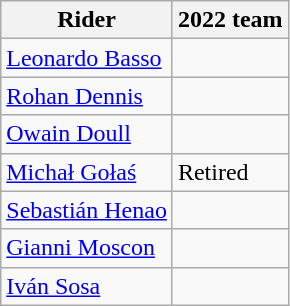<table class="wikitable">
<tr>
<th>Rider</th>
<th>2022 team</th>
</tr>
<tr>
<td><a href='#'>Leonardo Basso</a></td>
<td></td>
</tr>
<tr>
<td><a href='#'>Rohan Dennis</a></td>
<td></td>
</tr>
<tr>
<td><a href='#'>Owain Doull</a></td>
<td></td>
</tr>
<tr>
<td><a href='#'>Michał Gołaś</a></td>
<td>Retired</td>
</tr>
<tr>
<td><a href='#'>Sebastián Henao</a></td>
<td></td>
</tr>
<tr>
<td><a href='#'>Gianni Moscon</a></td>
<td></td>
</tr>
<tr>
<td><a href='#'>Iván Sosa</a></td>
<td></td>
</tr>
</table>
